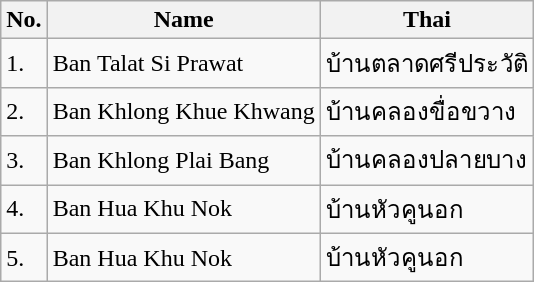<table class="wikitable sortable">
<tr>
<th>No.</th>
<th>Name</th>
<th>Thai</th>
</tr>
<tr>
<td>1.</td>
<td>Ban Talat Si Prawat</td>
<td>บ้านตลาดศรีประวัติ</td>
</tr>
<tr>
<td>2.</td>
<td>Ban Khlong Khue Khwang</td>
<td>บ้านคลองขื่อขวาง</td>
</tr>
<tr>
<td>3.</td>
<td>Ban Khlong Plai Bang</td>
<td>บ้านคลองปลายบาง</td>
</tr>
<tr>
<td>4.</td>
<td>Ban Hua Khu Nok</td>
<td>บ้านหัวคูนอก</td>
</tr>
<tr>
<td>5.</td>
<td>Ban Hua Khu Nok</td>
<td>บ้านหัวคูนอก</td>
</tr>
</table>
